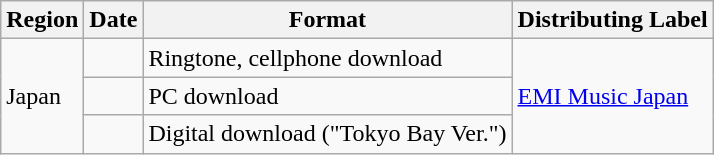<table class="wikitable">
<tr>
<th>Region</th>
<th>Date</th>
<th>Format</th>
<th>Distributing Label</th>
</tr>
<tr>
<td rowspan=3>Japan</td>
<td></td>
<td>Ringtone, cellphone download</td>
<td rowspan=3><a href='#'>EMI Music Japan</a></td>
</tr>
<tr>
<td></td>
<td>PC download</td>
</tr>
<tr>
<td></td>
<td>Digital download ("Tokyo Bay Ver.")</td>
</tr>
</table>
